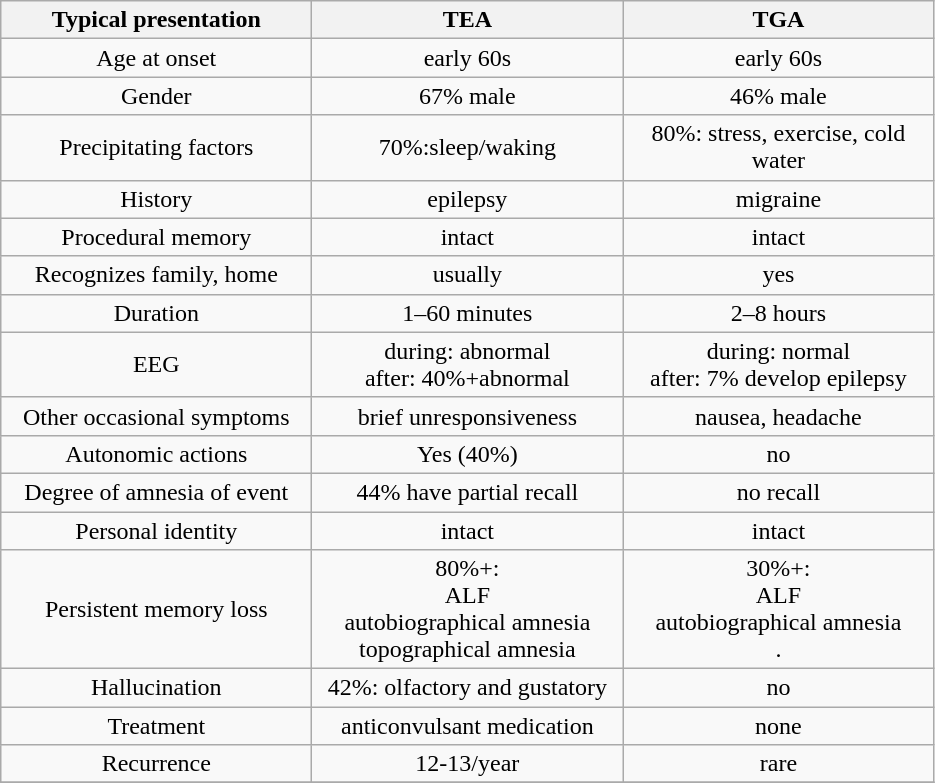<table class="wikitable" style="text-align:center" align="center">
<tr>
<th width="200">Typical presentation</th>
<th width="200">TEA</th>
<th width="200">TGA</th>
</tr>
<tr>
<td>Age at onset</td>
<td>early 60s</td>
<td>early 60s</td>
</tr>
<tr>
<td>Gender</td>
<td>67% male</td>
<td>46% male</td>
</tr>
<tr>
<td>Precipitating factors</td>
<td>70%:sleep/waking</td>
<td>80%: stress, exercise, cold water</td>
</tr>
<tr>
<td>History</td>
<td>epilepsy</td>
<td>migraine</td>
</tr>
<tr>
<td>Procedural memory</td>
<td>intact</td>
<td>intact</td>
</tr>
<tr>
<td>Recognizes family, home</td>
<td>usually</td>
<td>yes</td>
</tr>
<tr>
<td>Duration</td>
<td>1–60 minutes</td>
<td>2–8 hours</td>
</tr>
<tr>
<td>EEG</td>
<td>during: abnormal<br>after: 40%+abnormal</td>
<td>during: normal<br> after: 7% develop epilepsy</td>
</tr>
<tr>
<td>Other occasional symptoms</td>
<td>brief unresponsiveness</td>
<td>nausea, headache</td>
</tr>
<tr>
<td>Autonomic actions</td>
<td>Yes (40%)</td>
<td>no</td>
</tr>
<tr>
<td>Degree of amnesia of event</td>
<td>44% have partial recall</td>
<td>no recall</td>
</tr>
<tr>
<td>Personal identity</td>
<td>intact</td>
<td>intact</td>
</tr>
<tr>
<td>Persistent memory loss</td>
<td>80%+: <br>ALF<br>autobiographical amnesia<br> topographical amnesia</td>
<td>30%+: <br>ALF<br>autobiographical amnesia<br>.</td>
</tr>
<tr>
<td>Hallucination</td>
<td>42%: olfactory and gustatory</td>
<td>no</td>
</tr>
<tr>
<td>Treatment</td>
<td>anticonvulsant medication</td>
<td>none</td>
</tr>
<tr>
<td>Recurrence</td>
<td>12-13/year</td>
<td>rare</td>
</tr>
<tr>
</tr>
</table>
